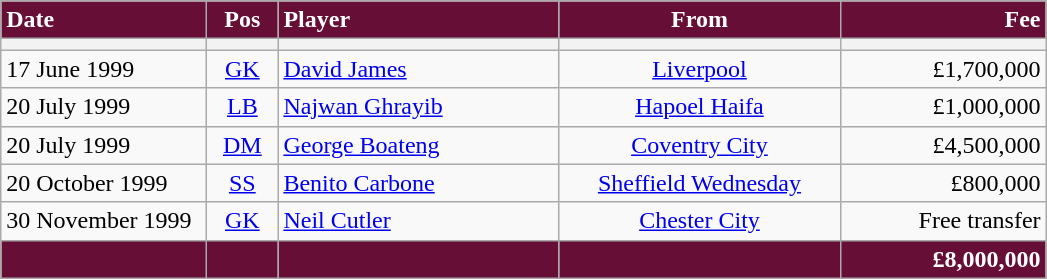<table class="wikitable">
<tr>
<th style="background:#670E36; color:#ffffff; text-align:left; width:130px">Date</th>
<th style="background:#670E36; color:#ffffff; text-align:center; width:40px">Pos</th>
<th style="background:#670E36; color:#ffffff; text-align:left; width:180px">Player</th>
<th style="background:#670E36; color:#ffffff; text-align:center; width:180px">From</th>
<th style="background:#670E36; color:#ffffff; text-align:right; width:130px">Fee</th>
</tr>
<tr>
<th></th>
<th></th>
<th></th>
<th></th>
<th></th>
</tr>
<tr>
<td>17 June 1999</td>
<td style="text-align:center;"><a href='#'>GK</a></td>
<td><a href='#'>David James</a></td>
<td style="text-align:center;"><a href='#'>Liverpool</a></td>
<td style="text-align:right;">£1,700,000</td>
</tr>
<tr>
<td>20 July 1999</td>
<td style="text-align:center;"><a href='#'>LB</a></td>
<td> <a href='#'>Najwan Ghrayib</a></td>
<td style="text-align:center;"> <a href='#'>Hapoel Haifa</a></td>
<td style="text-align:right;">£1,000,000</td>
</tr>
<tr>
<td>20 July 1999</td>
<td style="text-align:center;"><a href='#'>DM</a></td>
<td> <a href='#'>George Boateng</a></td>
<td style="text-align:center;"><a href='#'>Coventry City</a></td>
<td style="text-align:right;">£4,500,000</td>
</tr>
<tr>
<td>20 October 1999</td>
<td style="text-align:center;"><a href='#'>SS</a></td>
<td> <a href='#'>Benito Carbone</a></td>
<td style="text-align:center;"><a href='#'>Sheffield Wednesday</a></td>
<td style="text-align:right;">£800,000</td>
</tr>
<tr>
<td>30 November 1999</td>
<td style="text-align:center;"><a href='#'>GK</a></td>
<td><a href='#'>Neil Cutler</a></td>
<td style="text-align:center;"><a href='#'>Chester City</a></td>
<td style="text-align:right;">Free transfer</td>
</tr>
<tr>
<th style="background:#670E36;"></th>
<th style="background:#670E36;"></th>
<th style="background:#670E36;"></th>
<th style="background:#670E36;"></th>
<th style="background:#670E36; color:#ffffff; text-align:right;"><strong>£8,000,000</strong></th>
</tr>
</table>
